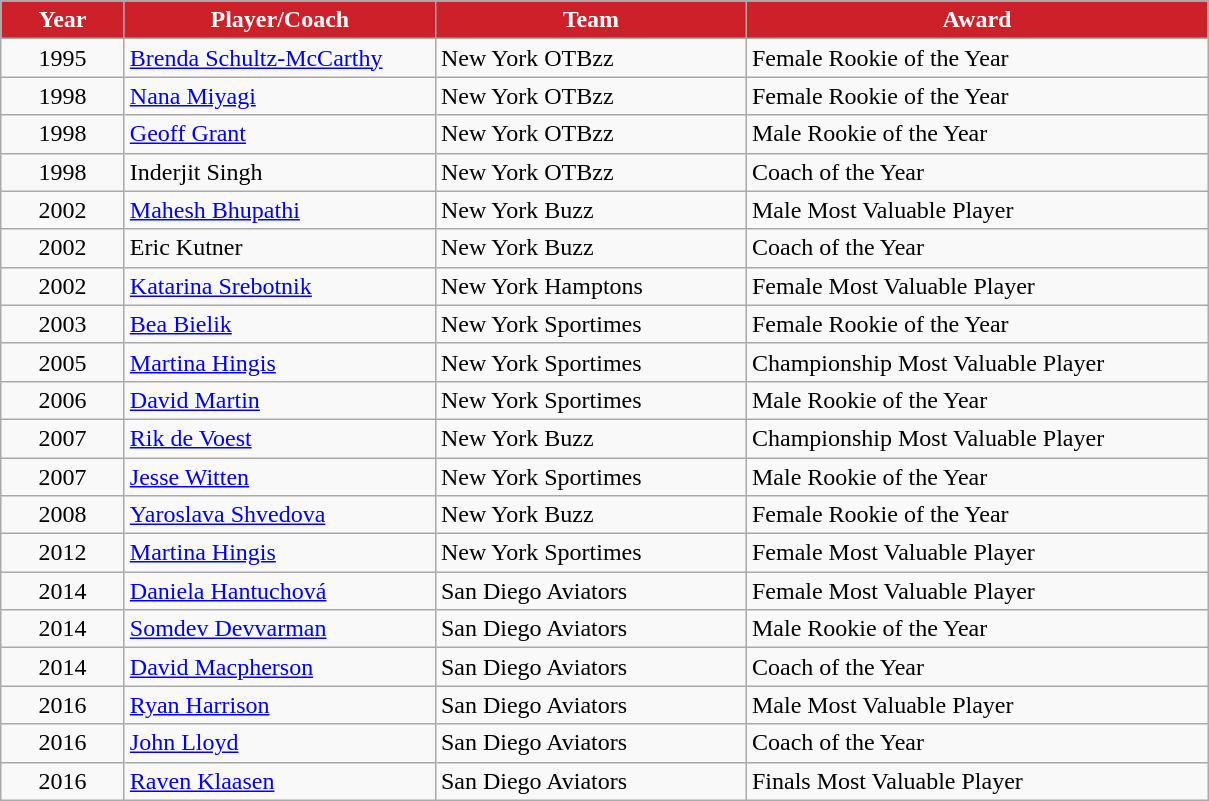<table class="wikitable" style="text-align:left">
<tr>
<th style="background:#CE2029; color:white" width="75px">Year</th>
<th style="background:#CE2029; color:white" width="200px">Player/Coach</th>
<th style="background:#CE2029; color:white" width="200px">Team</th>
<th style="background:#CE2029; color:white" width="300px">Award</th>
</tr>
<tr>
<td align="center">1995</td>
<td><a href='#'>Brenda Schultz-McCarthy</a></td>
<td>New York OTBzz</td>
<td>Female Rookie of the Year</td>
</tr>
<tr>
<td align="center">1998</td>
<td><a href='#'>Nana Miyagi</a></td>
<td>New York OTBzz</td>
<td>Female Rookie of the Year</td>
</tr>
<tr>
<td align="center">1998</td>
<td><a href='#'>Geoff Grant</a></td>
<td>New York OTBzz</td>
<td>Male Rookie of the Year</td>
</tr>
<tr>
<td align="center">1998</td>
<td>Inderjit Singh</td>
<td>New York OTBzz</td>
<td>Coach of the Year</td>
</tr>
<tr>
<td align="center">2002</td>
<td><a href='#'>Mahesh Bhupathi</a></td>
<td>New York Buzz</td>
<td>Male Most Valuable Player</td>
</tr>
<tr>
<td align="center">2002</td>
<td>Eric Kutner</td>
<td>New York Buzz</td>
<td>Coach of the Year</td>
</tr>
<tr>
<td align="center">2002</td>
<td><a href='#'>Katarina Srebotnik</a></td>
<td>New York Hamptons</td>
<td>Female Most Valuable Player</td>
</tr>
<tr>
<td align="center">2003</td>
<td><a href='#'>Bea Bielik</a></td>
<td>New York Sportimes</td>
<td>Female Rookie of the Year</td>
</tr>
<tr>
<td align="center">2005</td>
<td><a href='#'>Martina Hingis</a></td>
<td>New York Sportimes</td>
<td>Championship Most Valuable Player</td>
</tr>
<tr>
<td align="center">2006</td>
<td><a href='#'>David Martin</a></td>
<td>New York Sportimes</td>
<td>Male Rookie of the Year</td>
</tr>
<tr>
<td align="center">2007</td>
<td><a href='#'>Rik de Voest</a></td>
<td>New York Buzz</td>
<td>Championship Most Valuable Player</td>
</tr>
<tr>
<td align="center">2007</td>
<td><a href='#'>Jesse Witten</a></td>
<td>New York Sportimes</td>
<td>Male Rookie of the Year</td>
</tr>
<tr>
<td align="center">2008</td>
<td><a href='#'>Yaroslava Shvedova</a></td>
<td>New York Buzz</td>
<td>Female Rookie of the Year</td>
</tr>
<tr>
<td align="center">2012</td>
<td><a href='#'>Martina Hingis</a></td>
<td>New York Sportimes</td>
<td>Female Most Valuable Player</td>
</tr>
<tr>
<td align="center">2014</td>
<td><a href='#'>Daniela Hantuchová</a></td>
<td>San Diego Aviators</td>
<td>Female Most Valuable Player</td>
</tr>
<tr>
<td align="center">2014</td>
<td><a href='#'>Somdev Devvarman</a></td>
<td>San Diego Aviators</td>
<td>Male Rookie of the Year</td>
</tr>
<tr>
<td align="center">2014</td>
<td><a href='#'>David Macpherson</a></td>
<td>San Diego Aviators</td>
<td>Coach of the Year</td>
</tr>
<tr>
<td align="center">2016</td>
<td><a href='#'>Ryan Harrison</a></td>
<td>San Diego Aviators</td>
<td>Male Most Valuable Player</td>
</tr>
<tr>
<td align="center">2016</td>
<td><a href='#'>John Lloyd</a></td>
<td>San Diego Aviators</td>
<td>Coach of the Year</td>
</tr>
<tr>
<td align="center">2016</td>
<td><a href='#'>Raven Klaasen</a></td>
<td>San Diego Aviators</td>
<td>Finals Most Valuable Player</td>
</tr>
</table>
